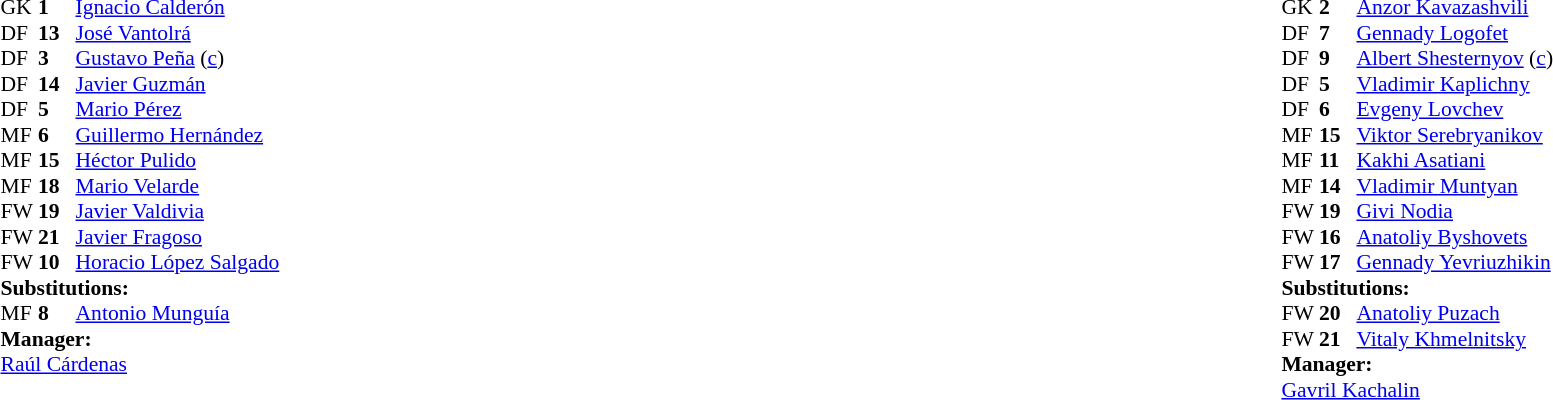<table width="100%">
<tr>
<td valign="top" width="50%"><br><table style="font-size: 90%" cellspacing="0" cellpadding="0">
<tr>
<td colspan="4"></td>
</tr>
<tr>
<th width="25"></th>
<th width="25"></th>
</tr>
<tr>
<td>GK</td>
<td><strong>1</strong></td>
<td><a href='#'>Ignacio Calderón</a></td>
</tr>
<tr>
<td>DF</td>
<td><strong>13</strong></td>
<td><a href='#'>José Vantolrá</a></td>
</tr>
<tr>
<td>DF</td>
<td><strong>3</strong></td>
<td><a href='#'>Gustavo Peña</a> (<a href='#'>c</a>)</td>
<td></td>
</tr>
<tr>
<td>DF</td>
<td><strong>14</strong></td>
<td><a href='#'>Javier Guzmán</a></td>
</tr>
<tr>
<td>DF</td>
<td><strong>5</strong></td>
<td><a href='#'>Mario Pérez</a></td>
</tr>
<tr>
<td>MF</td>
<td><strong>6</strong></td>
<td><a href='#'>Guillermo Hernández</a></td>
</tr>
<tr>
<td>MF</td>
<td><strong>15</strong></td>
<td><a href='#'>Héctor Pulido</a></td>
</tr>
<tr>
<td>MF</td>
<td><strong>18</strong></td>
<td><a href='#'>Mario Velarde</a></td>
<td></td>
<td></td>
</tr>
<tr>
<td>FW</td>
<td><strong>19</strong></td>
<td><a href='#'>Javier Valdivia</a></td>
</tr>
<tr>
<td>FW</td>
<td><strong>21</strong></td>
<td><a href='#'>Javier Fragoso</a></td>
</tr>
<tr>
<td>FW</td>
<td><strong>10</strong></td>
<td><a href='#'>Horacio López Salgado</a></td>
</tr>
<tr>
<td colspan=3><strong>Substitutions:</strong></td>
</tr>
<tr>
<td>MF</td>
<td><strong>8</strong></td>
<td><a href='#'>Antonio Munguía</a></td>
<td></td>
<td></td>
</tr>
<tr>
<td colspan=3><strong>Manager:</strong></td>
</tr>
<tr>
<td colspan="4"><a href='#'>Raúl Cárdenas</a></td>
</tr>
</table>
</td>
<td valign="top" width="50%"><br><table style="font-size: 90%" cellspacing="0" cellpadding="0" align=center>
<tr>
<td colspan="4"></td>
</tr>
<tr>
<th width="25"></th>
<th width="25"></th>
</tr>
<tr>
<td>GK</td>
<td><strong>2</strong></td>
<td><a href='#'>Anzor Kavazashvili</a></td>
</tr>
<tr>
<td>DF</td>
<td><strong>7</strong></td>
<td><a href='#'>Gennady Logofet</a></td>
<td></td>
</tr>
<tr>
<td>DF</td>
<td><strong>9</strong></td>
<td><a href='#'>Albert Shesternyov</a> (<a href='#'>c</a>)</td>
</tr>
<tr>
<td>DF</td>
<td><strong>5</strong></td>
<td><a href='#'>Vladimir Kaplichny</a></td>
</tr>
<tr>
<td>DF</td>
<td><strong>6</strong></td>
<td><a href='#'>Evgeny Lovchev</a></td>
<td></td>
</tr>
<tr>
<td>MF</td>
<td><strong>15</strong></td>
<td><a href='#'>Viktor Serebryanikov</a></td>
<td></td>
<td></td>
</tr>
<tr>
<td>MF</td>
<td><strong>11</strong></td>
<td><a href='#'>Kakhi Asatiani</a></td>
<td></td>
</tr>
<tr>
<td>MF</td>
<td><strong>14</strong></td>
<td><a href='#'>Vladimir Muntyan</a></td>
</tr>
<tr>
<td>FW</td>
<td><strong>19</strong></td>
<td><a href='#'>Givi Nodia</a></td>
<td></td>
<td></td>
</tr>
<tr>
<td>FW</td>
<td><strong>16</strong></td>
<td><a href='#'>Anatoliy Byshovets</a></td>
</tr>
<tr>
<td>FW</td>
<td><strong>17</strong></td>
<td><a href='#'>Gennady Yevriuzhikin</a></td>
</tr>
<tr>
<td colspan=3><strong>Substitutions:</strong></td>
</tr>
<tr>
<td>FW</td>
<td><strong>20</strong></td>
<td><a href='#'>Anatoliy Puzach</a></td>
<td></td>
<td></td>
</tr>
<tr>
<td>FW</td>
<td><strong>21</strong></td>
<td><a href='#'>Vitaly Khmelnitsky</a></td>
<td></td>
<td></td>
</tr>
<tr>
<td colspan=3><strong>Manager:</strong></td>
</tr>
<tr>
<td colspan="4"><a href='#'>Gavril Kachalin</a></td>
</tr>
</table>
</td>
</tr>
</table>
